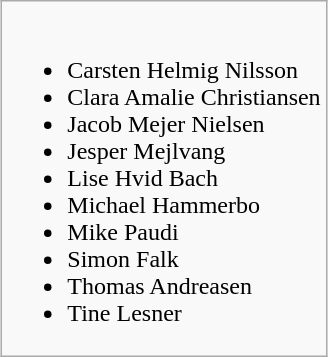<table class="wikitable mw-collapsible collapsible" style="float:center; margin: 1em auto 1em auto">
<tr>
<td><br><ul><li>Carsten Helmig Nilsson</li><li>Clara Amalie Christiansen</li><li>Jacob Mejer Nielsen</li><li>Jesper Mejlvang</li><li>Lise Hvid Bach</li><li>Michael Hammerbo</li><li>Mike Paudi</li><li>Simon Falk</li><li>Thomas Andreasen</li><li>Tine Lesner</li></ul></td>
</tr>
</table>
